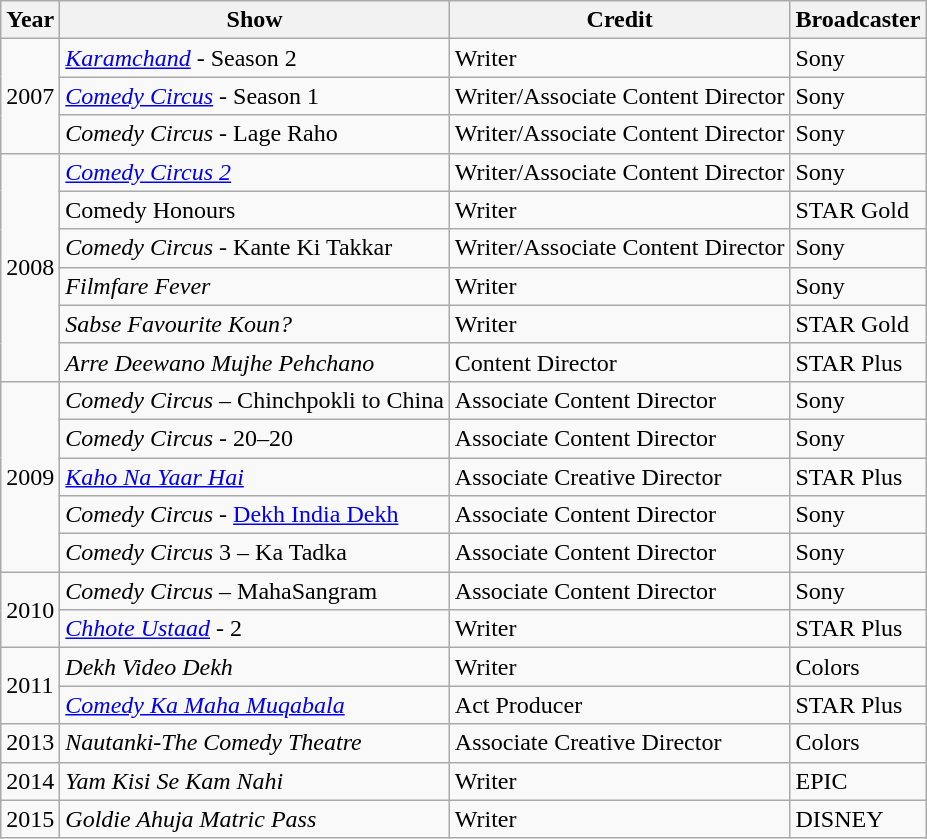<table class="wikitable">
<tr>
<th>Year</th>
<th>Show</th>
<th>Credit</th>
<th>Broadcaster</th>
</tr>
<tr>
<td rowspan="3">2007</td>
<td><em><a href='#'>Karamchand</a></em> - Season 2</td>
<td>Writer</td>
<td>Sony</td>
</tr>
<tr>
<td><em><a href='#'>Comedy Circus</a></em> - Season 1</td>
<td>Writer/Associate Content Director</td>
<td>Sony</td>
</tr>
<tr>
<td><em>Comedy Circus</em> - Lage Raho</td>
<td>Writer/Associate Content Director</td>
<td>Sony</td>
</tr>
<tr>
<td rowspan="6">2008</td>
<td><em><a href='#'>Comedy Circus 2</a></em></td>
<td>Writer/Associate Content Director</td>
<td>Sony</td>
</tr>
<tr>
<td>Comedy Honours</td>
<td>Writer</td>
<td>STAR Gold</td>
</tr>
<tr>
<td><em>Comedy Circus</em> - Kante Ki Takkar</td>
<td>Writer/Associate Content Director</td>
<td>Sony</td>
</tr>
<tr>
<td><em>Filmfare Fever</em></td>
<td>Writer</td>
<td>Sony</td>
</tr>
<tr>
<td><em>Sabse Favourite Koun?</em></td>
<td>Writer</td>
<td>STAR Gold</td>
</tr>
<tr>
<td><em>Arre Deewano Mujhe Pehchano</em></td>
<td>Content Director</td>
<td>STAR Plus</td>
</tr>
<tr>
<td rowspan="5">2009</td>
<td><em>Comedy Circus</em> – Chinchpokli to China</td>
<td>Associate Content Director</td>
<td>Sony</td>
</tr>
<tr>
<td><em>Comedy Circus</em> - 20–20</td>
<td>Associate Content Director</td>
<td>Sony</td>
</tr>
<tr>
<td><em><a href='#'>Kaho Na Yaar Hai</a></em></td>
<td>Associate Creative Director</td>
<td>STAR Plus</td>
</tr>
<tr>
<td><em>Comedy Circus</em> - <a href='#'>Dekh India Dekh</a></td>
<td>Associate Content Director</td>
<td>Sony</td>
</tr>
<tr>
<td><em>Comedy Circus</em> 3 – Ka Tadka</td>
<td>Associate Content Director</td>
<td>Sony</td>
</tr>
<tr>
<td rowspan="2">2010</td>
<td><em>Comedy Circus</em> – MahaSangram</td>
<td>Associate Content Director</td>
<td>Sony</td>
</tr>
<tr>
<td><em><a href='#'>Chhote Ustaad</a></em> - 2</td>
<td>Writer</td>
<td>STAR Plus</td>
</tr>
<tr>
<td rowspan="2">2011</td>
<td><em>Dekh Video Dekh</em></td>
<td>Writer</td>
<td>Colors</td>
</tr>
<tr>
<td><em><a href='#'>Comedy Ka Maha Muqabala</a></em></td>
<td>Act Producer</td>
<td>STAR Plus</td>
</tr>
<tr>
<td>2013</td>
<td><em>Nautanki-The Comedy Theatre</em></td>
<td>Associate Creative Director</td>
<td>Colors</td>
</tr>
<tr>
<td>2014</td>
<td><em>Yam Kisi Se Kam Nahi</em></td>
<td>Writer</td>
<td>EPIC</td>
</tr>
<tr>
<td>2015</td>
<td><em>Goldie Ahuja Matric Pass</em></td>
<td>Writer</td>
<td>DISNEY</td>
</tr>
</table>
